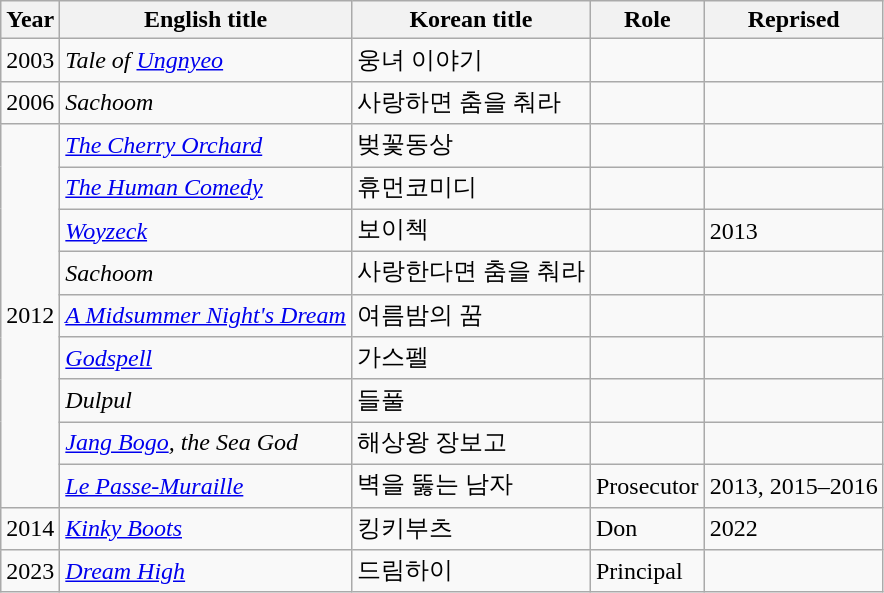<table class="wikitable sortable">
<tr>
<th>Year</th>
<th>English title</th>
<th>Korean title</th>
<th>Role</th>
<th>Reprised</th>
</tr>
<tr>
<td>2003</td>
<td><em>Tale of <a href='#'>Ungnyeo</a></em></td>
<td>웅녀 이야기</td>
<td></td>
<td></td>
</tr>
<tr>
<td>2006</td>
<td><em>Sachoom</em></td>
<td>사랑하면 춤을 춰라</td>
<td></td>
<td></td>
</tr>
<tr>
<td rowspan=9>2012</td>
<td><em><a href='#'>The Cherry Orchard</a></em></td>
<td>벚꽃동상</td>
<td></td>
<td></td>
</tr>
<tr>
<td><em><a href='#'>The Human Comedy</a></em></td>
<td>휴먼코미디</td>
<td></td>
<td></td>
</tr>
<tr>
<td><em><a href='#'>Woyzeck</a></em></td>
<td>보이첵</td>
<td></td>
<td>2013</td>
</tr>
<tr>
<td><em>Sachoom</em></td>
<td>사랑한다면 춤을 춰라</td>
<td></td>
<td></td>
</tr>
<tr>
<td><em><a href='#'>A Midsummer Night's Dream</a></em></td>
<td>여름밤의 꿈</td>
<td></td>
<td></td>
</tr>
<tr>
<td><em><a href='#'>Godspell</a></em></td>
<td>가스펠</td>
<td></td>
<td></td>
</tr>
<tr>
<td><em>Dulpul</em></td>
<td>들풀</td>
<td></td>
<td></td>
</tr>
<tr>
<td><em><a href='#'>Jang Bogo</a>, the Sea God</em></td>
<td>해상왕 장보고</td>
<td></td>
<td></td>
</tr>
<tr>
<td><em><a href='#'>Le Passe-Muraille</a></em></td>
<td>벽을 뚫는 남자</td>
<td>Prosecutor</td>
<td>2013, 2015–2016</td>
</tr>
<tr>
<td>2014</td>
<td><em><a href='#'>Kinky Boots</a></em></td>
<td>킹키부츠</td>
<td>Don</td>
<td>2022</td>
</tr>
<tr>
<td>2023</td>
<td><em><a href='#'>Dream High</a></em></td>
<td>드림하이</td>
<td>Principal</td>
<td></td>
</tr>
</table>
